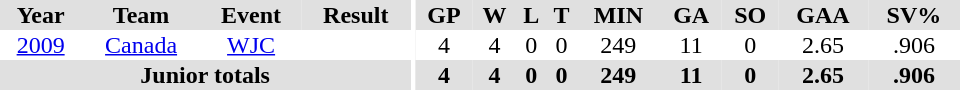<table border="0" cellpadding="1" cellspacing="0" ID="Table3" style="text-align:center; width:40em">
<tr ALIGN="center" bgcolor="#e0e0e0">
<th>Year</th>
<th>Team</th>
<th>Event</th>
<th>Result</th>
<th rowspan="99" bgcolor="#ffffff"></th>
<th>GP</th>
<th>W</th>
<th>L</th>
<th>T</th>
<th>MIN</th>
<th>GA</th>
<th>SO</th>
<th>GAA</th>
<th>SV%</th>
</tr>
<tr>
<td><a href='#'>2009</a></td>
<td><a href='#'>Canada</a></td>
<td><a href='#'>WJC</a></td>
<td></td>
<td>4</td>
<td>4</td>
<td>0</td>
<td>0</td>
<td>249</td>
<td>11</td>
<td>0</td>
<td>2.65</td>
<td>.906</td>
</tr>
<tr bgcolor="#e0e0e0">
<th colspan=4>Junior totals</th>
<th>4</th>
<th>4</th>
<th>0</th>
<th>0</th>
<th>249</th>
<th>11</th>
<th>0</th>
<th>2.65</th>
<th>.906</th>
</tr>
</table>
